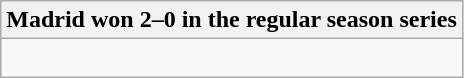<table class="wikitable collapsible collapsed">
<tr>
<th>Madrid won 2–0 in the regular season series</th>
</tr>
<tr>
<td><br>
</td>
</tr>
</table>
